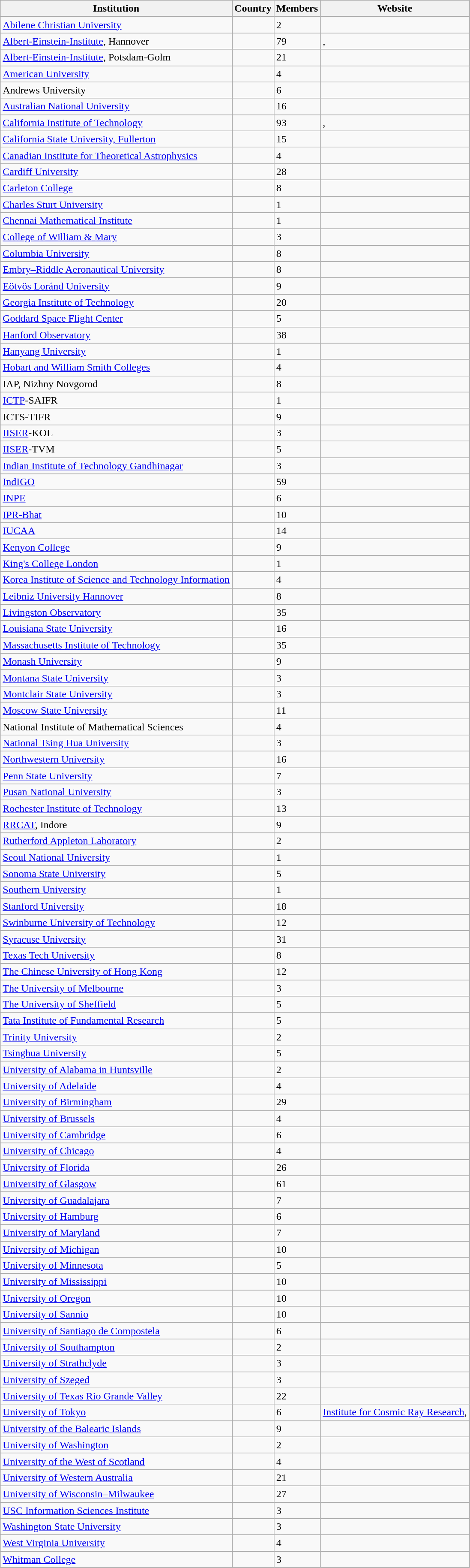<table class="wikitable sortable">
<tr>
<th>Institution</th>
<th>Country</th>
<th>Members</th>
<th>Website</th>
</tr>
<tr>
<td><a href='#'>Abilene Christian University</a></td>
<td></td>
<td>2</td>
<td></td>
</tr>
<tr>
<td><a href='#'>Albert-Einstein-Institute</a>, Hannover</td>
<td></td>
<td>79</td>
<td>,  </td>
</tr>
<tr>
<td><a href='#'>Albert-Einstein-Institute</a>, Potsdam-Golm</td>
<td></td>
<td>21</td>
<td> </td>
</tr>
<tr>
<td><a href='#'>American University</a></td>
<td></td>
<td>4</td>
<td></td>
</tr>
<tr>
<td>Andrews University</td>
<td></td>
<td>6</td>
<td> </td>
</tr>
<tr>
<td><a href='#'>Australian National University</a></td>
<td></td>
<td>16</td>
<td> </td>
</tr>
<tr>
<td><a href='#'>California Institute of Technology</a></td>
<td></td>
<td>93</td>
<td>, </td>
</tr>
<tr>
<td><a href='#'>California State University, Fullerton</a></td>
<td></td>
<td>15</td>
<td></td>
</tr>
<tr>
<td><a href='#'>Canadian Institute for Theoretical Astrophysics</a></td>
<td></td>
<td>4</td>
<td></td>
</tr>
<tr>
<td><a href='#'>Cardiff University</a></td>
<td></td>
<td>28</td>
<td></td>
</tr>
<tr>
<td><a href='#'>Carleton College</a></td>
<td></td>
<td>8</td>
<td></td>
</tr>
<tr>
<td><a href='#'>Charles Sturt University</a></td>
<td></td>
<td>1</td>
<td></td>
</tr>
<tr>
<td><a href='#'>Chennai Mathematical Institute</a></td>
<td></td>
<td>1</td>
<td></td>
</tr>
<tr>
<td><a href='#'>College of William & Mary</a></td>
<td></td>
<td>3</td>
<td></td>
</tr>
<tr>
<td><a href='#'>Columbia University</a></td>
<td></td>
<td>8</td>
<td></td>
</tr>
<tr>
<td><a href='#'>Embry–Riddle Aeronautical University</a></td>
<td></td>
<td>8</td>
<td></td>
</tr>
<tr>
<td><a href='#'>Eötvös Loránd University</a></td>
<td></td>
<td>9</td>
<td></td>
</tr>
<tr>
<td><a href='#'>Georgia Institute of Technology</a></td>
<td></td>
<td>20</td>
<td></td>
</tr>
<tr>
<td><a href='#'>Goddard Space Flight Center</a></td>
<td></td>
<td>5</td>
<td></td>
</tr>
<tr>
<td><a href='#'>Hanford Observatory</a></td>
<td></td>
<td>38</td>
<td></td>
</tr>
<tr>
<td><a href='#'>Hanyang University</a></td>
<td></td>
<td>1</td>
<td></td>
</tr>
<tr>
<td><a href='#'>Hobart and William Smith Colleges</a></td>
<td></td>
<td>4</td>
<td></td>
</tr>
<tr>
<td>IAP, Nizhny Novgorod</td>
<td></td>
<td>8</td>
<td></td>
</tr>
<tr>
<td><a href='#'>ICTP</a>-SAIFR</td>
<td></td>
<td>1</td>
<td></td>
</tr>
<tr>
<td>ICTS-TIFR</td>
<td></td>
<td>9</td>
<td></td>
</tr>
<tr>
<td><a href='#'>IISER</a>-KOL</td>
<td></td>
<td>3</td>
<td></td>
</tr>
<tr>
<td><a href='#'>IISER</a>-TVM</td>
<td></td>
<td>5</td>
<td></td>
</tr>
<tr>
<td><a href='#'>Indian Institute of Technology Gandhinagar</a></td>
<td></td>
<td>3</td>
<td></td>
</tr>
<tr>
<td><a href='#'>IndIGO</a></td>
<td></td>
<td>59</td>
<td></td>
</tr>
<tr>
<td><a href='#'>INPE</a></td>
<td></td>
<td>6</td>
<td></td>
</tr>
<tr>
<td><a href='#'>IPR-Bhat</a></td>
<td></td>
<td>10</td>
<td></td>
</tr>
<tr>
<td><a href='#'>IUCAA</a></td>
<td></td>
<td>14</td>
<td></td>
</tr>
<tr>
<td><a href='#'>Kenyon College</a></td>
<td></td>
<td>9</td>
<td></td>
</tr>
<tr>
<td><a href='#'>King's College London</a></td>
<td></td>
<td>1</td>
<td></td>
</tr>
<tr>
<td><a href='#'>Korea Institute of Science and Technology Information</a></td>
<td></td>
<td>4</td>
<td></td>
</tr>
<tr>
<td><a href='#'>Leibniz University Hannover</a></td>
<td></td>
<td>8</td>
<td></td>
</tr>
<tr>
<td><a href='#'>Livingston Observatory</a></td>
<td></td>
<td>35</td>
<td></td>
</tr>
<tr>
<td><a href='#'>Louisiana State University</a></td>
<td></td>
<td>16</td>
<td> </td>
</tr>
<tr>
<td><a href='#'>Massachusetts Institute of Technology</a></td>
<td></td>
<td>35</td>
<td></td>
</tr>
<tr>
<td><a href='#'>Monash University</a></td>
<td></td>
<td>9</td>
<td></td>
</tr>
<tr>
<td><a href='#'>Montana State University</a></td>
<td></td>
<td>3</td>
<td></td>
</tr>
<tr>
<td><a href='#'>Montclair State University</a></td>
<td></td>
<td>3</td>
<td></td>
</tr>
<tr>
<td><a href='#'>Moscow State University</a></td>
<td></td>
<td>11</td>
<td></td>
</tr>
<tr>
<td>National Institute of Mathematical Sciences</td>
<td></td>
<td>4</td>
<td></td>
</tr>
<tr>
<td><a href='#'>National Tsing Hua University</a></td>
<td></td>
<td>3</td>
<td></td>
</tr>
<tr>
<td><a href='#'>Northwestern University</a></td>
<td></td>
<td>16</td>
<td></td>
</tr>
<tr>
<td><a href='#'>Penn State University</a></td>
<td></td>
<td>7</td>
<td>  </td>
</tr>
<tr>
<td><a href='#'>Pusan National University</a></td>
<td></td>
<td>3</td>
<td></td>
</tr>
<tr>
<td><a href='#'>Rochester Institute of Technology</a></td>
<td></td>
<td>13</td>
<td></td>
</tr>
<tr>
<td><a href='#'>RRCAT</a>, Indore</td>
<td></td>
<td>9</td>
<td></td>
</tr>
<tr>
<td><a href='#'>Rutherford Appleton Laboratory</a></td>
<td></td>
<td>2</td>
<td></td>
</tr>
<tr>
<td><a href='#'>Seoul National University</a></td>
<td></td>
<td>1</td>
<td></td>
</tr>
<tr>
<td><a href='#'>Sonoma State University</a></td>
<td></td>
<td>5</td>
<td></td>
</tr>
<tr>
<td><a href='#'>Southern University</a></td>
<td></td>
<td>1</td>
<td></td>
</tr>
<tr>
<td><a href='#'>Stanford University</a></td>
<td></td>
<td>18</td>
<td></td>
</tr>
<tr>
<td><a href='#'>Swinburne University of Technology</a></td>
<td></td>
<td>12</td>
<td></td>
</tr>
<tr>
<td><a href='#'>Syracuse University</a></td>
<td></td>
<td>31</td>
<td></td>
</tr>
<tr>
<td><a href='#'>Texas Tech University</a></td>
<td></td>
<td>8</td>
<td></td>
</tr>
<tr>
<td><a href='#'>The Chinese University of Hong Kong</a></td>
<td></td>
<td>12</td>
<td></td>
</tr>
<tr>
<td><a href='#'>The University of Melbourne</a></td>
<td></td>
<td>3</td>
<td></td>
</tr>
<tr>
<td><a href='#'>The University of Sheffield</a></td>
<td></td>
<td>5</td>
<td></td>
</tr>
<tr>
<td><a href='#'>Tata Institute of Fundamental Research</a></td>
<td></td>
<td>5</td>
<td></td>
</tr>
<tr>
<td><a href='#'>Trinity University</a></td>
<td></td>
<td>2</td>
<td></td>
</tr>
<tr>
<td><a href='#'>Tsinghua University</a></td>
<td></td>
<td>5</td>
<td></td>
</tr>
<tr>
<td><a href='#'>University of Alabama in Huntsville</a></td>
<td></td>
<td>2</td>
<td></td>
</tr>
<tr>
<td><a href='#'>University of Adelaide</a></td>
<td></td>
<td>4</td>
<td></td>
</tr>
<tr>
<td><a href='#'>University of Birmingham</a></td>
<td></td>
<td>29</td>
<td></td>
</tr>
<tr>
<td><a href='#'>University of Brussels</a></td>
<td></td>
<td>4</td>
<td></td>
</tr>
<tr>
<td><a href='#'>University of Cambridge</a></td>
<td></td>
<td>6</td>
<td></td>
</tr>
<tr>
<td><a href='#'>University of Chicago</a></td>
<td></td>
<td>4</td>
<td></td>
</tr>
<tr>
<td><a href='#'>University of Florida</a></td>
<td></td>
<td>26</td>
<td></td>
</tr>
<tr>
<td><a href='#'>University of Glasgow</a></td>
<td></td>
<td>61</td>
<td></td>
</tr>
<tr>
<td><a href='#'>University of Guadalajara</a></td>
<td></td>
<td>7</td>
<td></td>
</tr>
<tr>
<td><a href='#'>University of Hamburg</a></td>
<td></td>
<td>6</td>
<td></td>
</tr>
<tr>
<td><a href='#'>University of Maryland</a></td>
<td></td>
<td>7</td>
<td></td>
</tr>
<tr>
<td><a href='#'>University of Michigan</a></td>
<td></td>
<td>10</td>
<td></td>
</tr>
<tr>
<td><a href='#'>University of Minnesota</a></td>
<td></td>
<td>5</td>
<td> </td>
</tr>
<tr>
<td><a href='#'>University of Mississippi</a></td>
<td></td>
<td>10</td>
<td></td>
</tr>
<tr>
<td><a href='#'>University of Oregon</a></td>
<td></td>
<td>10</td>
<td></td>
</tr>
<tr>
<td><a href='#'>University of Sannio</a></td>
<td></td>
<td>10</td>
<td></td>
</tr>
<tr>
<td><a href='#'>University of Santiago de Compostela</a></td>
<td></td>
<td>6</td>
<td></td>
</tr>
<tr>
<td><a href='#'>University of Southampton</a></td>
<td></td>
<td>2</td>
<td></td>
</tr>
<tr>
<td><a href='#'>University of Strathclyde</a></td>
<td></td>
<td>3</td>
<td></td>
</tr>
<tr>
<td><a href='#'>University of Szeged</a></td>
<td></td>
<td>3</td>
<td></td>
</tr>
<tr>
<td><a href='#'>University of Texas Rio Grande Valley</a></td>
<td></td>
<td>22</td>
<td></td>
</tr>
<tr>
<td><a href='#'>University of Tokyo</a></td>
<td></td>
<td>6</td>
<td><a href='#'>Institute for Cosmic Ray Research</a>, </td>
</tr>
<tr>
<td><a href='#'>University of the Balearic Islands</a></td>
<td></td>
<td>9</td>
<td></td>
</tr>
<tr>
<td><a href='#'>University of Washington</a></td>
<td></td>
<td>2</td>
<td></td>
</tr>
<tr>
<td><a href='#'>University of the West of Scotland</a></td>
<td></td>
<td>4</td>
<td></td>
</tr>
<tr>
<td><a href='#'>University of Western Australia</a></td>
<td></td>
<td>21</td>
<td></td>
</tr>
<tr>
<td><a href='#'>University of Wisconsin–Milwaukee</a></td>
<td></td>
<td>27</td>
<td> </td>
</tr>
<tr>
<td><a href='#'>USC Information Sciences Institute</a></td>
<td></td>
<td>3</td>
<td></td>
</tr>
<tr>
<td><a href='#'>Washington State University</a></td>
<td></td>
<td>3</td>
<td></td>
</tr>
<tr>
<td><a href='#'>West Virginia University</a></td>
<td></td>
<td>4</td>
<td></td>
</tr>
<tr>
<td><a href='#'>Whitman College</a></td>
<td></td>
<td>3</td>
<td></td>
</tr>
</table>
